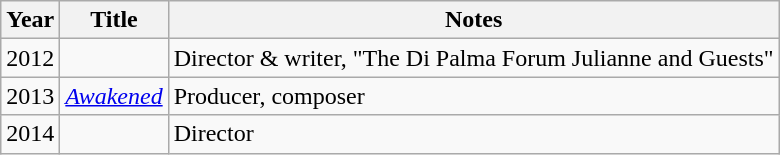<table class="wikitable sortable">
<tr>
<th>Year</th>
<th>Title</th>
<th class="unsortable">Notes</th>
</tr>
<tr>
<td>2012</td>
<td><em></em></td>
<td>Director & writer, "The Di Palma Forum Julianne and Guests"</td>
</tr>
<tr>
<td>2013</td>
<td><em><a href='#'>Awakened</a></em></td>
<td>Producer, composer</td>
</tr>
<tr>
<td>2014</td>
<td><em></em></td>
<td>Director</td>
</tr>
</table>
